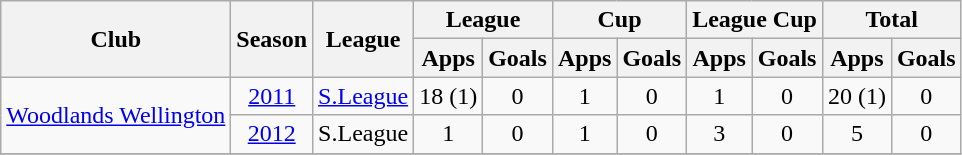<table class="wikitable" style="text-align:center;">
<tr>
<th rowspan="2">Club</th>
<th rowspan="2">Season</th>
<th rowspan="2">League</th>
<th colspan="2">League</th>
<th colspan="2">Cup</th>
<th colspan="2">League Cup</th>
<th colspan="2">Total</th>
</tr>
<tr>
<th>Apps</th>
<th>Goals</th>
<th>Apps</th>
<th>Goals</th>
<th>Apps</th>
<th>Goals</th>
<th>Apps</th>
<th>Goals</th>
</tr>
<tr>
<td rowspan="2"><a href='#'>Woodlands Wellington</a></td>
<td><a href='#'>2011</a></td>
<td><a href='#'>S.League</a></td>
<td>18 (1)</td>
<td>0</td>
<td>1</td>
<td>0</td>
<td>1</td>
<td>0</td>
<td>20 (1)</td>
<td>0</td>
</tr>
<tr>
<td><a href='#'>2012</a></td>
<td>S.League</td>
<td>1</td>
<td>0</td>
<td>1</td>
<td>0</td>
<td>3</td>
<td>0</td>
<td>5</td>
<td>0</td>
</tr>
<tr>
</tr>
</table>
